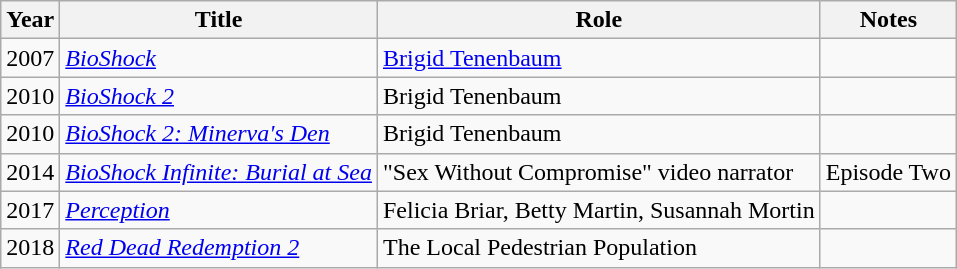<table class="wikitable sortable">
<tr>
<th>Year</th>
<th>Title</th>
<th>Role</th>
<th>Notes</th>
</tr>
<tr>
<td>2007</td>
<td><em><a href='#'>BioShock</a></em></td>
<td><a href='#'>Brigid Tenenbaum</a></td>
<td></td>
</tr>
<tr>
<td>2010</td>
<td><em><a href='#'>BioShock 2</a></em></td>
<td>Brigid Tenenbaum</td>
<td></td>
</tr>
<tr>
<td>2010</td>
<td><em><a href='#'>BioShock 2: Minerva's Den</a></em></td>
<td>Brigid Tenenbaum</td>
<td></td>
</tr>
<tr>
<td>2014</td>
<td><em><a href='#'>BioShock Infinite: Burial at Sea</a></em></td>
<td>"Sex Without Compromise" video narrator</td>
<td>Episode Two</td>
</tr>
<tr>
<td>2017</td>
<td><em><a href='#'>Perception</a></em></td>
<td>Felicia Briar, Betty Martin, Susannah Mortin</td>
<td></td>
</tr>
<tr>
<td>2018</td>
<td><em><a href='#'>Red Dead Redemption 2</a></em></td>
<td>The Local Pedestrian Population</td>
<td></td>
</tr>
</table>
